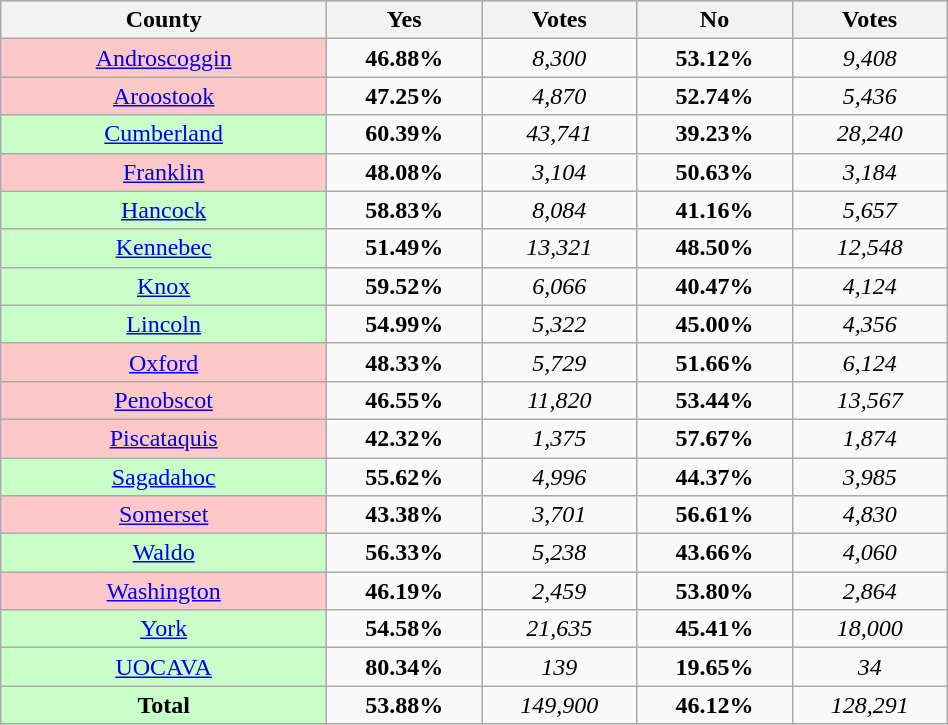<table style="width:50%;" class="wikitable sortable">
<tr style="background:lightgrey;">
<th style="width:21%;">County</th>
<th style="width:10%;">Yes</th>
<th style="width:10%;">Votes</th>
<th style="width:10%;">No</th>
<th style="width:10%;">Votes</th>
</tr>
<tr>
<td style="text-align:center; background:#ffc8c8;"><a href='#'>Androscoggin</a></td>
<td style="text-align:center;"><strong>46.88%</strong></td>
<td style="text-align:center;"><em>8,300</em></td>
<td style="text-align:center;"><strong>53.12%</strong></td>
<td style="text-align:center;"><em>9,408</em></td>
</tr>
<tr>
<td style="text-align:center; background:#ffc8c8;"><a href='#'>Aroostook</a></td>
<td style="text-align:center;"><strong>47.25%</strong></td>
<td style="text-align:center;"><em>4,870</em></td>
<td style="text-align:center;"><strong>52.74%</strong></td>
<td style="text-align:center;"><em>5,436</em></td>
</tr>
<tr>
<td style="text-align:center; background:#c8ffc8;"><a href='#'>Cumberland</a></td>
<td style="text-align:center;"><strong>60.39%</strong></td>
<td style="text-align:center;"><em>43,741</em></td>
<td style="text-align:center;"><strong>39.23%</strong></td>
<td style="text-align:center;"><em>28,240</em></td>
</tr>
<tr>
<td style="text-align:center; background:#ffc8c8;"><a href='#'>Franklin</a></td>
<td style="text-align:center;"><strong>48.08%</strong></td>
<td style="text-align:center;"><em>3,104</em></td>
<td style="text-align:center;"><strong>50.63%</strong></td>
<td style="text-align:center;"><em>3,184</em></td>
</tr>
<tr>
<td style="text-align:center; background:#c8ffc8;"><a href='#'>Hancock</a></td>
<td style="text-align:center;"><strong>58.83%</strong></td>
<td style="text-align:center;"><em>8,084</em></td>
<td style="text-align:center;"><strong>41.16%</strong></td>
<td style="text-align:center;"><em>5,657</em></td>
</tr>
<tr>
<td style="text-align:center; background:#c8ffc8;"><a href='#'>Kennebec</a></td>
<td style="text-align:center;"><strong>51.49%</strong></td>
<td style="text-align:center;"><em>13,321</em></td>
<td style="text-align:center;"><strong>48.50%</strong></td>
<td style="text-align:center;"><em>12,548</em></td>
</tr>
<tr>
<td style="text-align:center; background:#c8ffc8;"><a href='#'>Knox</a></td>
<td style="text-align:center;"><strong>59.52%</strong></td>
<td style="text-align:center;"><em>6,066</em></td>
<td style="text-align:center;"><strong>40.47%</strong></td>
<td style="text-align:center;"><em>4,124</em></td>
</tr>
<tr>
<td style="text-align:center; background:#c8ffc8;"><a href='#'>Lincoln</a></td>
<td style="text-align:center;"><strong>54.99%</strong></td>
<td style="text-align:center;"><em>5,322</em></td>
<td style="text-align:center;"><strong>45.00%</strong></td>
<td style="text-align:center;"><em>4,356</em></td>
</tr>
<tr>
<td style="text-align:center; background:#ffc8c8;"><a href='#'>Oxford</a></td>
<td style="text-align:center;"><strong>48.33%</strong></td>
<td style="text-align:center;"><em>5,729</em></td>
<td style="text-align:center;"><strong>51.66%</strong></td>
<td style="text-align:center;"><em>6,124</em></td>
</tr>
<tr>
<td style="text-align:center; background:#ffc8c8;"><a href='#'>Penobscot</a></td>
<td style="text-align:center;"><strong>46.55%</strong></td>
<td style="text-align:center;"><em>11,820</em></td>
<td style="text-align:center;"><strong>53.44%</strong></td>
<td style="text-align:center;"><em>13,567</em></td>
</tr>
<tr>
<td style="text-align:center; background:#ffc8c8;"><a href='#'>Piscataquis</a></td>
<td style="text-align:center;"><strong>42.32%</strong></td>
<td style="text-align:center;"><em>1,375</em></td>
<td style="text-align:center;"><strong>57.67%</strong></td>
<td style="text-align:center;"><em>1,874</em></td>
</tr>
<tr>
<td style="text-align:center; background:#c8ffc8;"><a href='#'>Sagadahoc</a></td>
<td style="text-align:center;"><strong>55.62%</strong></td>
<td style="text-align:center;"><em>4,996</em></td>
<td style="text-align:center;"><strong>44.37%</strong></td>
<td style="text-align:center;"><em>3,985</em></td>
</tr>
<tr>
<td style="text-align:center; background:#ffc8c8;"><a href='#'>Somerset</a></td>
<td style="text-align:center;"><strong>43.38%</strong></td>
<td style="text-align:center;"><em>3,701</em></td>
<td style="text-align:center;"><strong>56.61%</strong></td>
<td style="text-align:center;"><em>4,830</em></td>
</tr>
<tr>
<td style="text-align:center; background:#c8ffc8;"><a href='#'>Waldo</a></td>
<td style="text-align:center;"><strong>56.33%</strong></td>
<td style="text-align:center;"><em>5,238</em></td>
<td style="text-align:center;"><strong>43.66%</strong></td>
<td style="text-align:center;"><em>4,060</em></td>
</tr>
<tr>
<td style="text-align:center; background:#ffc8c8;"><a href='#'>Washington</a></td>
<td style="text-align:center;"><strong>46.19%</strong></td>
<td style="text-align:center;"><em>2,459</em></td>
<td style="text-align:center;"><strong>53.80%</strong></td>
<td style="text-align:center;"><em>2,864</em></td>
</tr>
<tr>
<td style="text-align:center; background:#c8ffc8;"><a href='#'>York</a></td>
<td style="text-align:center;"><strong>54.58%</strong></td>
<td style="text-align:center;"><em>21,635</em></td>
<td style="text-align:center;"><strong>45.41%</strong></td>
<td style="text-align:center;"><em>18,000</em></td>
</tr>
<tr>
<td style="text-align:center; background:#c8ffc8;"><a href='#'>UOCAVA</a></td>
<td style="text-align:center;"><strong>80.34%</strong></td>
<td style="text-align:center;"><em>139</em></td>
<td style="text-align:center;"><strong>19.65%</strong></td>
<td style="text-align:center;"><em>34</em></td>
</tr>
<tr>
<td style="text-align:center; background:#c8ffc8;"><strong>Total</strong></td>
<td style="text-align:center;"><strong>53.88%</strong></td>
<td style="text-align:center;"><em>149,900</em></td>
<td style="text-align:center;"><strong>46.12%</strong></td>
<td style="text-align:center;"><em>128,291</em></td>
</tr>
</table>
